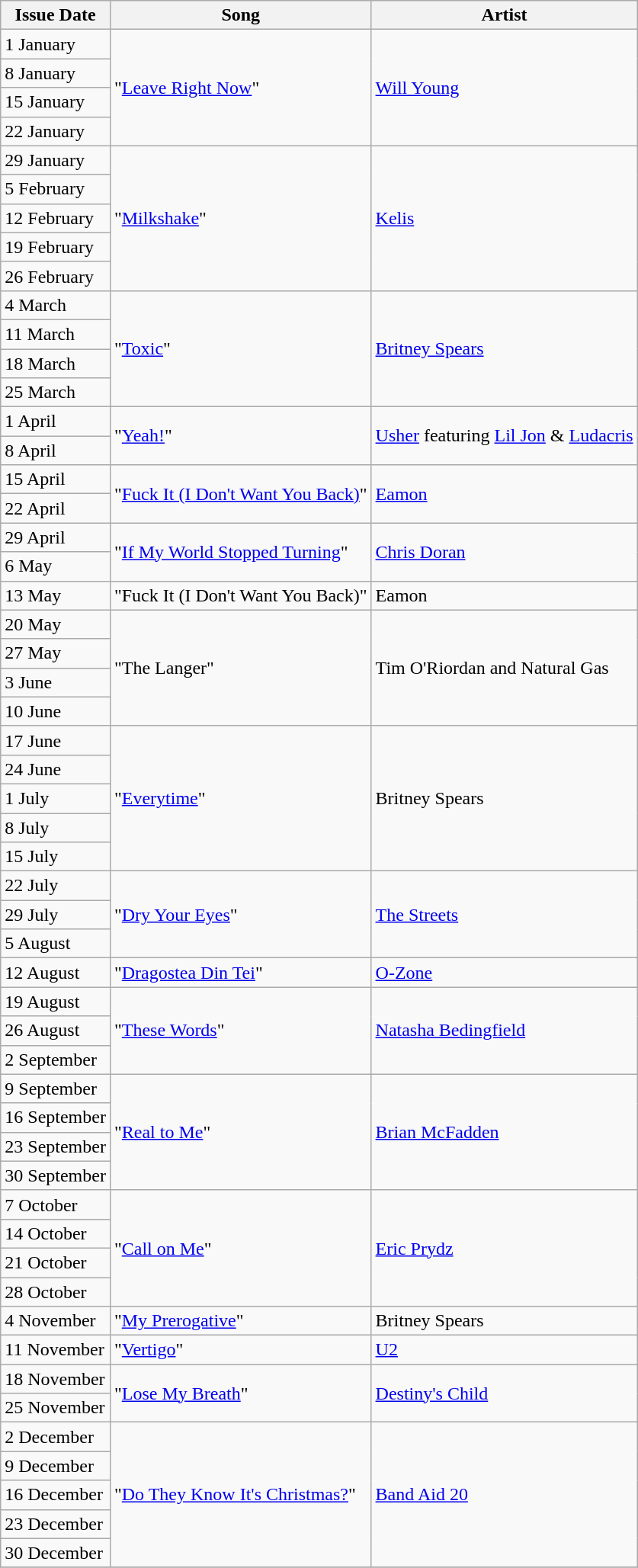<table class="wikitable">
<tr>
<th>Issue Date</th>
<th>Song</th>
<th>Artist</th>
</tr>
<tr>
<td>1 January</td>
<td rowspan=4>"<a href='#'>Leave Right Now</a>"</td>
<td rowspan=4><a href='#'>Will Young</a></td>
</tr>
<tr>
<td>8 January</td>
</tr>
<tr>
<td>15 January</td>
</tr>
<tr>
<td>22 January</td>
</tr>
<tr>
<td>29 January</td>
<td rowspan=5>"<a href='#'>Milkshake</a>"</td>
<td rowspan=5><a href='#'>Kelis</a></td>
</tr>
<tr>
<td>5 February</td>
</tr>
<tr>
<td>12 February</td>
</tr>
<tr>
<td>19 February</td>
</tr>
<tr>
<td>26 February</td>
</tr>
<tr>
<td>4 March</td>
<td rowspan=4>"<a href='#'>Toxic</a>"</td>
<td rowspan=4><a href='#'>Britney Spears</a></td>
</tr>
<tr>
<td>11 March</td>
</tr>
<tr>
<td>18 March</td>
</tr>
<tr>
<td>25 March</td>
</tr>
<tr>
<td>1 April</td>
<td rowspan=2>"<a href='#'>Yeah!</a>"</td>
<td rowspan=2><a href='#'>Usher</a> featuring <a href='#'>Lil Jon</a> & <a href='#'>Ludacris</a></td>
</tr>
<tr>
<td>8 April</td>
</tr>
<tr>
<td>15 April</td>
<td rowspan=2>"<a href='#'>Fuck It (I Don't Want You Back)</a>"</td>
<td rowspan=2><a href='#'>Eamon</a></td>
</tr>
<tr>
<td>22 April</td>
</tr>
<tr>
<td>29 April</td>
<td rowspan=2>"<a href='#'>If My World Stopped Turning</a>"</td>
<td rowspan=2><a href='#'>Chris Doran</a></td>
</tr>
<tr>
<td>6 May</td>
</tr>
<tr>
<td>13 May</td>
<td>"Fuck It (I Don't Want You Back)"</td>
<td>Eamon</td>
</tr>
<tr>
<td>20 May</td>
<td rowspan=4>"The Langer"</td>
<td rowspan=4>Tim O'Riordan and Natural Gas</td>
</tr>
<tr>
<td>27 May</td>
</tr>
<tr>
<td>3 June</td>
</tr>
<tr>
<td>10 June</td>
</tr>
<tr>
<td>17 June</td>
<td rowspan=5>"<a href='#'>Everytime</a>"</td>
<td rowspan=5>Britney Spears</td>
</tr>
<tr>
<td>24 June</td>
</tr>
<tr>
<td>1 July</td>
</tr>
<tr>
<td>8 July</td>
</tr>
<tr>
<td>15 July</td>
</tr>
<tr>
<td>22 July</td>
<td rowspan=3>"<a href='#'>Dry Your Eyes</a>"</td>
<td rowspan=3><a href='#'>The Streets</a></td>
</tr>
<tr>
<td>29 July</td>
</tr>
<tr>
<td>5 August</td>
</tr>
<tr>
<td>12 August</td>
<td>"<a href='#'>Dragostea Din Tei</a>"</td>
<td><a href='#'>O-Zone</a></td>
</tr>
<tr>
<td>19 August</td>
<td rowspan=3>"<a href='#'>These Words</a>"</td>
<td rowspan=3><a href='#'>Natasha Bedingfield</a></td>
</tr>
<tr>
<td>26 August</td>
</tr>
<tr>
<td>2 September</td>
</tr>
<tr>
<td>9 September</td>
<td rowspan=4>"<a href='#'>Real to Me</a>"</td>
<td rowspan=4><a href='#'>Brian McFadden</a></td>
</tr>
<tr>
<td>16 September</td>
</tr>
<tr>
<td>23 September</td>
</tr>
<tr>
<td>30 September</td>
</tr>
<tr>
<td>7 October</td>
<td rowspan=4>"<a href='#'>Call on Me</a>"</td>
<td rowspan=4><a href='#'>Eric Prydz</a></td>
</tr>
<tr>
<td>14 October</td>
</tr>
<tr>
<td>21 October</td>
</tr>
<tr>
<td>28 October</td>
</tr>
<tr>
<td>4 November</td>
<td>"<a href='#'>My Prerogative</a>"</td>
<td>Britney Spears</td>
</tr>
<tr>
<td>11 November</td>
<td>"<a href='#'>Vertigo</a>"</td>
<td><a href='#'>U2</a></td>
</tr>
<tr>
<td>18 November</td>
<td rowspan=2>"<a href='#'>Lose My Breath</a>"</td>
<td rowspan=2><a href='#'>Destiny's Child</a></td>
</tr>
<tr>
<td>25 November</td>
</tr>
<tr>
<td>2 December</td>
<td rowspan=5>"<a href='#'>Do They Know It's Christmas?</a>"</td>
<td rowspan=5><a href='#'>Band Aid 20</a></td>
</tr>
<tr>
<td>9 December</td>
</tr>
<tr>
<td>16 December</td>
</tr>
<tr>
<td>23 December</td>
</tr>
<tr>
<td>30 December</td>
</tr>
<tr>
</tr>
</table>
